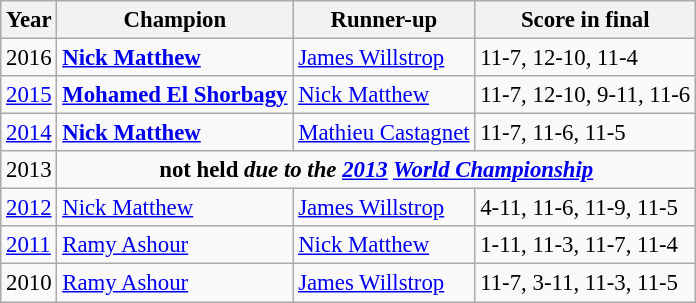<table class="wikitable" style="font-size: 95%;">
<tr>
<th>Year</th>
<th>Champion</th>
<th>Runner-up</th>
<th>Score in final</th>
</tr>
<tr>
<td>2016</td>
<td> <strong><a href='#'>Nick Matthew</a></strong></td>
<td> <a href='#'>James Willstrop</a></td>
<td>11-7, 12-10, 11-4</td>
</tr>
<tr>
<td><a href='#'>2015</a></td>
<td> <strong><a href='#'>Mohamed El Shorbagy</a></strong></td>
<td> <a href='#'>Nick Matthew</a></td>
<td>11-7, 12-10, 9-11, 11-6</td>
</tr>
<tr>
<td><a href='#'>2014</a></td>
<td> <strong><a href='#'>Nick Matthew</a></strong></td>
<td> <a href='#'>Mathieu Castagnet</a></td>
<td>11-7, 11-6, 11-5</td>
</tr>
<tr>
<td>2013</td>
<td rowspan=1 colspan=3 align="center"><strong>not held <em>due to the <a href='#'>2013</a> <a href='#'>World Championship</a><strong><em></td>
</tr>
<tr>
<td><a href='#'>2012</a></td>
<td> </strong><a href='#'>Nick Matthew</a><strong></td>
<td> <a href='#'>James Willstrop</a></td>
<td>4-11, 11-6, 11-9, 11-5</td>
</tr>
<tr>
<td><a href='#'>2011</a></td>
<td> </strong><a href='#'>Ramy Ashour</a><strong></td>
<td> <a href='#'>Nick Matthew</a></td>
<td>1-11, 11-3, 11-7, 11-4</td>
</tr>
<tr>
<td>2010</td>
<td> </strong><a href='#'>Ramy Ashour</a><strong></td>
<td> <a href='#'>James Willstrop</a></td>
<td>11-7, 3-11, 11-3, 11-5</td>
</tr>
</table>
